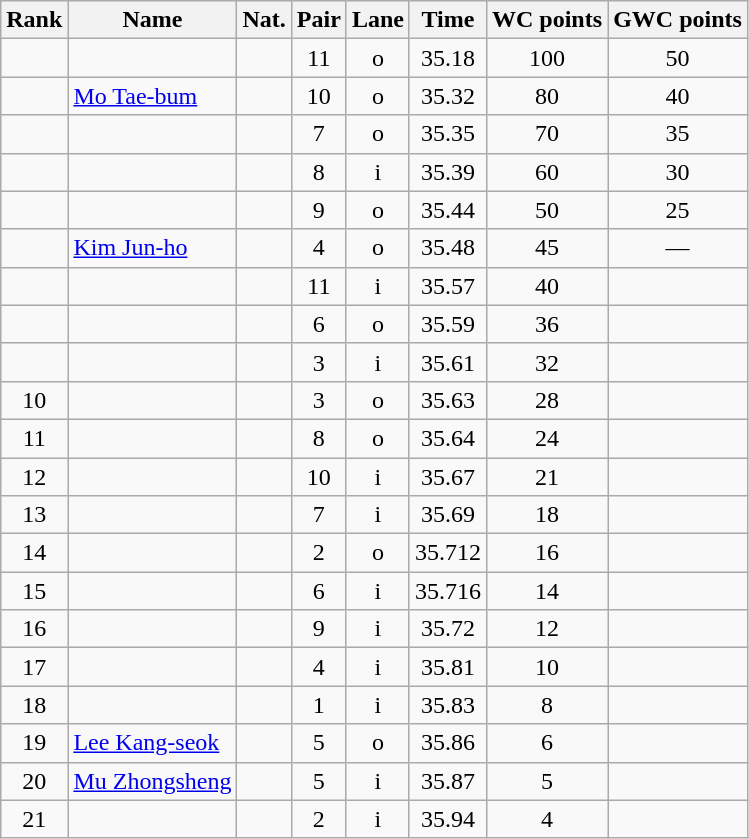<table class="wikitable sortable" style="text-align:center">
<tr>
<th>Rank</th>
<th>Name</th>
<th>Nat.</th>
<th>Pair</th>
<th>Lane</th>
<th>Time</th>
<th>WC points</th>
<th>GWC points</th>
</tr>
<tr>
<td></td>
<td align=left></td>
<td></td>
<td>11</td>
<td>o</td>
<td>35.18</td>
<td>100</td>
<td>50</td>
</tr>
<tr>
<td></td>
<td align=left><a href='#'>Mo Tae-bum</a></td>
<td></td>
<td>10</td>
<td>o</td>
<td>35.32</td>
<td>80</td>
<td>40</td>
</tr>
<tr>
<td></td>
<td align=left></td>
<td></td>
<td>7</td>
<td>o</td>
<td>35.35</td>
<td>70</td>
<td>35</td>
</tr>
<tr>
<td></td>
<td align=left></td>
<td></td>
<td>8</td>
<td>i</td>
<td>35.39</td>
<td>60</td>
<td>30</td>
</tr>
<tr>
<td></td>
<td align=left></td>
<td></td>
<td>9</td>
<td>o</td>
<td>35.44</td>
<td>50</td>
<td>25</td>
</tr>
<tr>
<td></td>
<td align=left><a href='#'>Kim Jun-ho</a></td>
<td></td>
<td>4</td>
<td>o</td>
<td>35.48</td>
<td>45</td>
<td>—</td>
</tr>
<tr>
<td></td>
<td align=left></td>
<td></td>
<td>11</td>
<td>i</td>
<td>35.57</td>
<td>40</td>
<td></td>
</tr>
<tr>
<td></td>
<td align=left></td>
<td></td>
<td>6</td>
<td>o</td>
<td>35.59</td>
<td>36</td>
<td></td>
</tr>
<tr>
<td></td>
<td align=left></td>
<td></td>
<td>3</td>
<td>i</td>
<td>35.61</td>
<td>32</td>
<td></td>
</tr>
<tr>
<td>10</td>
<td align=left></td>
<td></td>
<td>3</td>
<td>o</td>
<td>35.63</td>
<td>28</td>
<td></td>
</tr>
<tr>
<td>11</td>
<td align=left></td>
<td></td>
<td>8</td>
<td>o</td>
<td>35.64</td>
<td>24</td>
<td></td>
</tr>
<tr>
<td>12</td>
<td align=left></td>
<td></td>
<td>10</td>
<td>i</td>
<td>35.67</td>
<td>21</td>
<td></td>
</tr>
<tr>
<td>13</td>
<td align=left></td>
<td></td>
<td>7</td>
<td>i</td>
<td>35.69</td>
<td>18</td>
<td></td>
</tr>
<tr>
<td>14</td>
<td align=left></td>
<td></td>
<td>2</td>
<td>o</td>
<td>35.712</td>
<td>16</td>
<td></td>
</tr>
<tr>
<td>15</td>
<td align=left></td>
<td></td>
<td>6</td>
<td>i</td>
<td>35.716</td>
<td>14</td>
<td></td>
</tr>
<tr>
<td>16</td>
<td align=left></td>
<td></td>
<td>9</td>
<td>i</td>
<td>35.72</td>
<td>12</td>
<td></td>
</tr>
<tr>
<td>17</td>
<td align=left></td>
<td></td>
<td>4</td>
<td>i</td>
<td>35.81</td>
<td>10</td>
<td></td>
</tr>
<tr>
<td>18</td>
<td align=left></td>
<td></td>
<td>1</td>
<td>i</td>
<td>35.83</td>
<td>8</td>
<td></td>
</tr>
<tr>
<td>19</td>
<td align=left><a href='#'>Lee Kang-seok</a></td>
<td></td>
<td>5</td>
<td>o</td>
<td>35.86</td>
<td>6</td>
<td></td>
</tr>
<tr>
<td>20</td>
<td align=left><a href='#'>Mu Zhongsheng</a></td>
<td></td>
<td>5</td>
<td>i</td>
<td>35.87</td>
<td>5</td>
<td></td>
</tr>
<tr>
<td>21</td>
<td align=left></td>
<td></td>
<td>2</td>
<td>i</td>
<td>35.94</td>
<td>4</td>
<td></td>
</tr>
</table>
